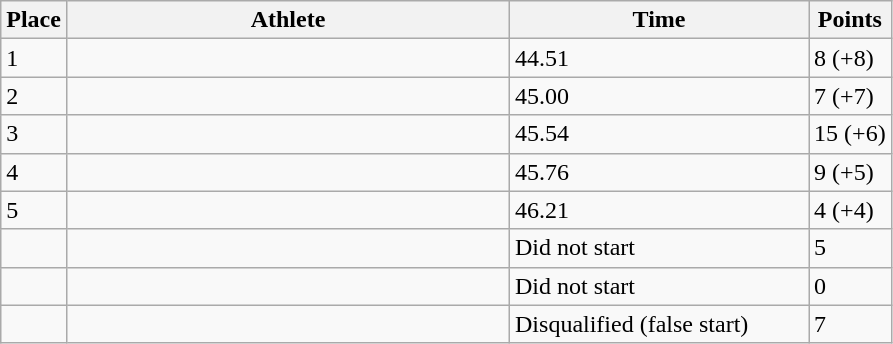<table class="wikitable sortable">
<tr>
<th>Place</th>
<th style="width:18em">Athlete</th>
<th style="width:12em">Time</th>
<th>Points</th>
</tr>
<tr>
<td>1</td>
<td></td>
<td>44.51</td>
<td>8 (+8)</td>
</tr>
<tr>
<td>2</td>
<td></td>
<td>45.00</td>
<td>7 (+7)</td>
</tr>
<tr>
<td>3</td>
<td></td>
<td>45.54</td>
<td>15 (+6)</td>
</tr>
<tr>
<td>4</td>
<td></td>
<td>45.76</td>
<td>9 (+5)</td>
</tr>
<tr>
<td>5</td>
<td></td>
<td>46.21</td>
<td>4 (+4)</td>
</tr>
<tr>
<td data-sort-value=6></td>
<td></td>
<td data-sort-value=99>Did not start</td>
<td>5</td>
</tr>
<tr>
<td data-sort-value=6></td>
<td></td>
<td data-sort-value=99>Did not start</td>
<td>0</td>
</tr>
<tr>
<td data-sort-value=8></td>
<td></td>
<td data-sort-value=999>Disqualified (false start)</td>
<td>7</td>
</tr>
</table>
